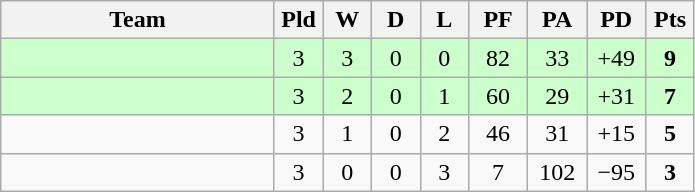<table class="wikitable" style="text-align:center;">
<tr>
<th width=175>Team</th>
<th width=25 abbr="Played">Pld</th>
<th width=25 abbr="Won">W</th>
<th width=25 abbr="Drawn">D</th>
<th width=25 abbr="Lost">L</th>
<th width=32 abbr="Points for">PF</th>
<th width=32 abbr="Points against">PA</th>
<th width=32 abbr="Points difference">PD</th>
<th width=25 abbr="Points">Pts</th>
</tr>
<tr bgcolor=ccffcc>
<td align=left></td>
<td>3</td>
<td>3</td>
<td>0</td>
<td>0</td>
<td>82</td>
<td>33</td>
<td>+49</td>
<td><strong>9</strong></td>
</tr>
<tr bgcolor=ccffcc>
<td align=left></td>
<td>3</td>
<td>2</td>
<td>0</td>
<td>1</td>
<td>60</td>
<td>29</td>
<td>+31</td>
<td><strong>7</strong></td>
</tr>
<tr>
<td align=left></td>
<td>3</td>
<td>1</td>
<td>0</td>
<td>2</td>
<td>46</td>
<td>31</td>
<td>+15</td>
<td><strong>5</strong></td>
</tr>
<tr>
<td align=left></td>
<td>3</td>
<td>0</td>
<td>0</td>
<td>3</td>
<td>7</td>
<td>102</td>
<td>−95</td>
<td><strong>3</strong></td>
</tr>
</table>
